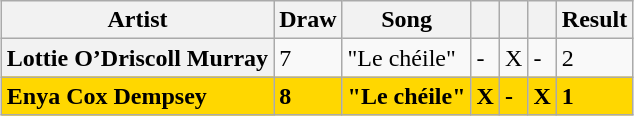<table class="sortable wikitable plainrowheaders" style="margin: 1em auto 1em auto;">
<tr>
<th scope="col">Artist</th>
<th scope="col">Draw</th>
<th scope="col">Song </th>
<th><small></small></th>
<th><small></small></th>
<th><small></small></th>
<th scope="col">Result</th>
</tr>
<tr>
<th scope="row">Lottie O’Driscoll Murray</th>
<td>7</td>
<td>"Le chéile"</td>
<td>-</td>
<td>X</td>
<td>-</td>
<td>2</td>
</tr>
<tr bgcolor="gold" style="font-weight:bold;">
<th scope="row" style="text-align:left; font-weight:bold; background:gold;">Enya Cox Dempsey</th>
<td>8</td>
<td>"Le chéile"</td>
<td>X</td>
<td>-</td>
<td>X</td>
<td>1</td>
</tr>
</table>
